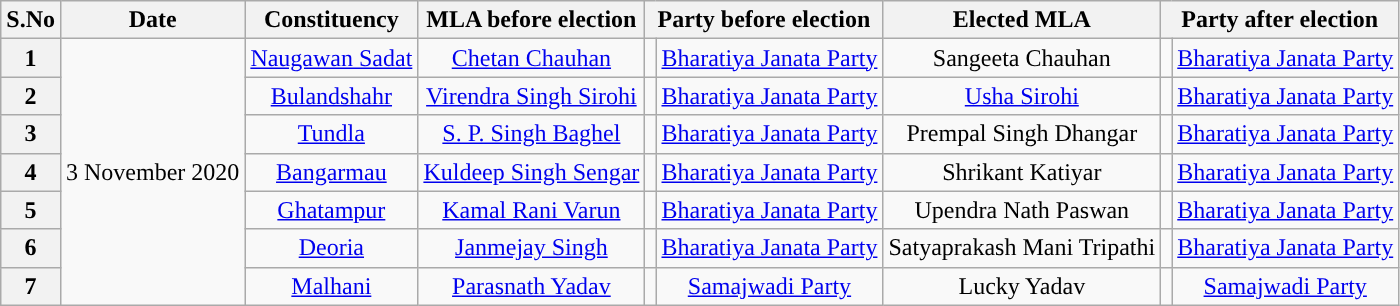<table class="wikitable sortable" style="text-align:center;">
<tr>
<th>S.No</th>
<th>Date</th>
<th>Constituency</th>
<th>MLA before election</th>
<th colspan="2">Party before election</th>
<th>Elected MLA</th>
<th colspan="2">Party after election</th>
</tr>
<tr>
<th>1</th>
<td rowspan="7">3 November 2020</td>
<td><a href='#'>Naugawan Sadat</a></td>
<td><a href='#'>Chetan Chauhan</a></td>
<td></td>
<td><a href='#'>Bharatiya Janata Party</a></td>
<td>Sangeeta Chauhan</td>
<td></td>
<td><a href='#'>Bharatiya Janata Party</a></td>
</tr>
<tr>
<th>2</th>
<td><a href='#'>Bulandshahr</a></td>
<td><a href='#'>Virendra Singh Sirohi</a></td>
<td></td>
<td><a href='#'>Bharatiya Janata Party</a></td>
<td><a href='#'>Usha Sirohi</a></td>
<td></td>
<td><a href='#'>Bharatiya Janata Party</a></td>
</tr>
<tr>
<th>3</th>
<td><a href='#'>Tundla</a></td>
<td><a href='#'>S. P. Singh Baghel</a></td>
<td></td>
<td><a href='#'>Bharatiya Janata Party</a></td>
<td>Prempal Singh Dhangar</td>
<td></td>
<td><a href='#'>Bharatiya Janata Party</a></td>
</tr>
<tr>
<th>4</th>
<td><a href='#'>Bangarmau</a></td>
<td><a href='#'>Kuldeep Singh Sengar</a></td>
<td></td>
<td><a href='#'>Bharatiya Janata Party</a></td>
<td>Shrikant Katiyar</td>
<td></td>
<td><a href='#'>Bharatiya Janata Party</a></td>
</tr>
<tr>
<th>5</th>
<td><a href='#'>Ghatampur</a></td>
<td><a href='#'>Kamal Rani Varun</a></td>
<td></td>
<td><a href='#'>Bharatiya Janata Party</a></td>
<td>Upendra Nath Paswan</td>
<td></td>
<td><a href='#'>Bharatiya Janata Party</a></td>
</tr>
<tr>
<th>6</th>
<td><a href='#'>Deoria</a></td>
<td><a href='#'>Janmejay Singh</a></td>
<td></td>
<td><a href='#'>Bharatiya Janata Party</a></td>
<td>Satyaprakash Mani Tripathi</td>
<td></td>
<td><a href='#'>Bharatiya Janata Party</a></td>
</tr>
<tr>
<th>7</th>
<td><a href='#'>Malhani</a></td>
<td><a href='#'>Parasnath Yadav</a></td>
<td></td>
<td><a href='#'>Samajwadi Party</a></td>
<td>Lucky Yadav</td>
<td></td>
<td><a href='#'>Samajwadi Party</a></td>
</tr>
</table>
